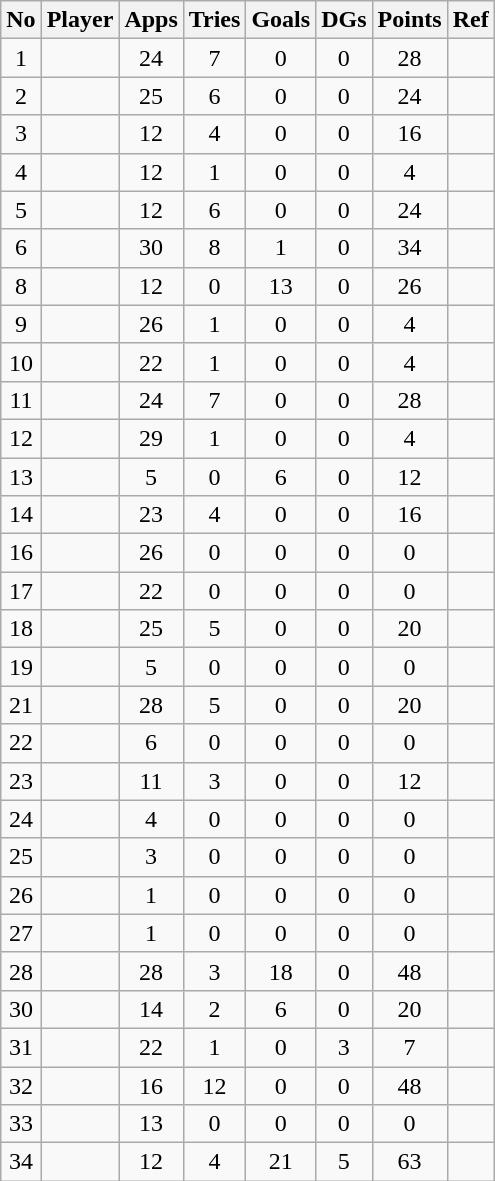<table class="wikitable sortable" style="text-align:center;">
<tr>
<th><strong>No</strong></th>
<th><strong>Player</strong></th>
<th><strong>Apps</strong></th>
<th><strong>Tries</strong></th>
<th><strong>Goals</strong></th>
<th><strong>DGs</strong></th>
<th><strong>Points</strong></th>
<th class=unsortable><strong>Ref</strong></th>
</tr>
<tr>
<td>1</td>
<td align=left></td>
<td>24</td>
<td>7</td>
<td>0</td>
<td>0</td>
<td>28</td>
<td></td>
</tr>
<tr>
<td>2</td>
<td align=left></td>
<td>25</td>
<td>6</td>
<td>0</td>
<td>0</td>
<td>24</td>
<td></td>
</tr>
<tr>
<td>3</td>
<td align=left></td>
<td>12</td>
<td>4</td>
<td>0</td>
<td>0</td>
<td>16</td>
<td></td>
</tr>
<tr>
<td>4</td>
<td align=left></td>
<td>12</td>
<td>1</td>
<td>0</td>
<td>0</td>
<td>4</td>
<td></td>
</tr>
<tr>
<td>5</td>
<td align=left></td>
<td>12</td>
<td>6</td>
<td>0</td>
<td>0</td>
<td>24</td>
<td></td>
</tr>
<tr>
<td>6</td>
<td align=left></td>
<td>30</td>
<td>8</td>
<td>1</td>
<td>0</td>
<td>34</td>
<td></td>
</tr>
<tr>
<td>8</td>
<td align=left></td>
<td>12</td>
<td>0</td>
<td>13</td>
<td>0</td>
<td>26</td>
<td></td>
</tr>
<tr>
<td>9</td>
<td align=left></td>
<td>26</td>
<td>1</td>
<td>0</td>
<td>0</td>
<td>4</td>
<td></td>
</tr>
<tr>
<td>10</td>
<td align=left></td>
<td>22</td>
<td>1</td>
<td>0</td>
<td>0</td>
<td>4</td>
<td></td>
</tr>
<tr>
<td>11</td>
<td align=left></td>
<td>24</td>
<td>7</td>
<td>0</td>
<td>0</td>
<td>28</td>
<td></td>
</tr>
<tr>
<td>12</td>
<td align=left></td>
<td>29</td>
<td>1</td>
<td>0</td>
<td>0</td>
<td>4</td>
<td></td>
</tr>
<tr>
<td>13</td>
<td align=left></td>
<td>5</td>
<td>0</td>
<td>6</td>
<td>0</td>
<td>12</td>
<td></td>
</tr>
<tr>
<td>14</td>
<td align=left></td>
<td>23</td>
<td>4</td>
<td>0</td>
<td>0</td>
<td>16</td>
<td></td>
</tr>
<tr>
<td>16</td>
<td align=left></td>
<td>26</td>
<td>0</td>
<td>0</td>
<td>0</td>
<td>0</td>
<td></td>
</tr>
<tr>
<td>17</td>
<td align=left></td>
<td>22</td>
<td>0</td>
<td>0</td>
<td>0</td>
<td>0</td>
<td></td>
</tr>
<tr>
<td>18</td>
<td align=left></td>
<td>25</td>
<td>5</td>
<td>0</td>
<td>0</td>
<td>20</td>
<td></td>
</tr>
<tr>
<td>19</td>
<td align=left></td>
<td>5</td>
<td>0</td>
<td>0</td>
<td>0</td>
<td>0</td>
<td></td>
</tr>
<tr>
<td>21</td>
<td align=left></td>
<td>28</td>
<td>5</td>
<td>0</td>
<td>0</td>
<td>20</td>
<td></td>
</tr>
<tr>
<td>22</td>
<td align=left></td>
<td>6</td>
<td>0</td>
<td>0</td>
<td>0</td>
<td>0</td>
<td></td>
</tr>
<tr>
<td>23</td>
<td align=left></td>
<td>11</td>
<td>3</td>
<td>0</td>
<td>0</td>
<td>12</td>
<td></td>
</tr>
<tr>
<td>24</td>
<td align=left></td>
<td>4</td>
<td>0</td>
<td>0</td>
<td>0</td>
<td>0</td>
<td></td>
</tr>
<tr>
<td>25</td>
<td align=left></td>
<td>3</td>
<td>0</td>
<td>0</td>
<td>0</td>
<td>0</td>
<td></td>
</tr>
<tr>
<td>26</td>
<td align=left></td>
<td>1</td>
<td>0</td>
<td>0</td>
<td>0</td>
<td>0</td>
<td></td>
</tr>
<tr>
<td>27</td>
<td align=left></td>
<td>1</td>
<td>0</td>
<td>0</td>
<td>0</td>
<td>0</td>
<td></td>
</tr>
<tr>
<td>28</td>
<td align=left></td>
<td>28</td>
<td>3</td>
<td>18</td>
<td>0</td>
<td>48</td>
<td></td>
</tr>
<tr>
<td>30</td>
<td align=left></td>
<td>14</td>
<td>2</td>
<td>6</td>
<td>0</td>
<td>20</td>
<td></td>
</tr>
<tr>
<td>31</td>
<td align=left></td>
<td>22</td>
<td>1</td>
<td>0</td>
<td>3</td>
<td>7</td>
<td></td>
</tr>
<tr>
<td>32</td>
<td align=left></td>
<td>16</td>
<td>12</td>
<td>0</td>
<td>0</td>
<td>48</td>
<td></td>
</tr>
<tr>
<td>33</td>
<td align=left></td>
<td>13</td>
<td>0</td>
<td>0</td>
<td>0</td>
<td>0</td>
<td></td>
</tr>
<tr>
<td>34</td>
<td align=left></td>
<td>12</td>
<td>4</td>
<td>21</td>
<td>5</td>
<td>63</td>
<td></td>
</tr>
</table>
